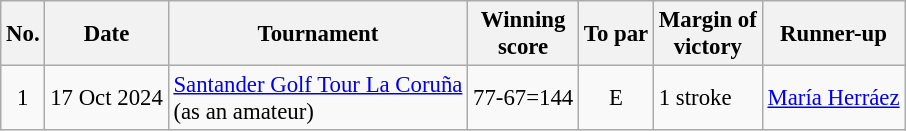<table class="wikitable" style="font-size:95%;">
<tr>
<th>No.</th>
<th>Date</th>
<th>Tournament</th>
<th>Winning<br>score</th>
<th>To par</th>
<th>Margin of<br>victory</th>
<th>Runner-up</th>
</tr>
<tr>
<td align=center>1</td>
<td align=right>17 Oct 2024</td>
<td><a href='#'>Santander Golf Tour La Coruña</a><br>(as an amateur)</td>
<td align=right>77-67=144</td>
<td align=center>E</td>
<td>1 stroke</td>
<td> <a href='#'>María Herráez</a></td>
</tr>
</table>
